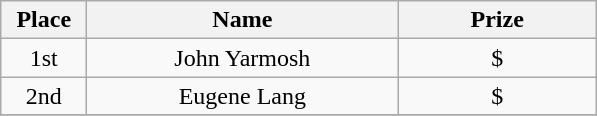<table class="wikitable">
<tr>
<th width="50">Place</th>
<th width="200">Name</th>
<th width="125">Prize</th>
</tr>
<tr>
<td align = "center">1st</td>
<td align = "center">John Yarmosh</td>
<td align = "center">$</td>
</tr>
<tr>
<td align = "center">2nd</td>
<td align = "center">Eugene Lang</td>
<td align = "center">$</td>
</tr>
<tr>
</tr>
</table>
